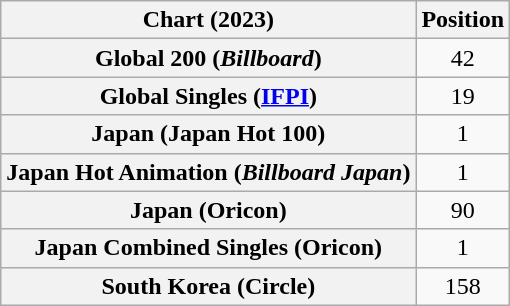<table class="wikitable sortable plainrowheaders" style="text-align:center">
<tr>
<th scope="col">Chart (2023)</th>
<th scope="col">Position</th>
</tr>
<tr>
<th scope="row">Global 200 (<em>Billboard</em>)</th>
<td>42</td>
</tr>
<tr>
<th scope="row">Global Singles (<a href='#'>IFPI</a>)</th>
<td>19</td>
</tr>
<tr>
<th scope="row">Japan (Japan Hot 100)</th>
<td>1</td>
</tr>
<tr>
<th scope="row">Japan Hot Animation (<em>Billboard Japan</em>)</th>
<td>1</td>
</tr>
<tr>
<th scope="row">Japan (Oricon)</th>
<td>90</td>
</tr>
<tr>
<th scope="row">Japan Combined Singles (Oricon)</th>
<td>1</td>
</tr>
<tr>
<th scope="row">South Korea (Circle)</th>
<td>158</td>
</tr>
</table>
